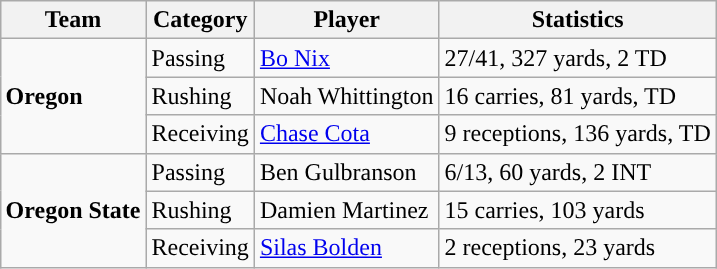<table class="wikitable" style="float: right;">
<tr>
<th>Team</th>
<th>Category</th>
<th>Player</th>
<th>Statistics</th>
</tr>
<tr>
<td rowspan=3><strong>Oregon</strong></td>
<td>Passing</td>
<td><a href='#'>Bo Nix</a></td>
<td>27/41, 327 yards, 2 TD</td>
</tr>
<tr>
<td>Rushing</td>
<td>Noah Whittington</td>
<td>16 carries, 81 yards, TD</td>
</tr>
<tr>
<td>Receiving</td>
<td><a href='#'>Chase Cota</a></td>
<td>9 receptions, 136 yards, TD</td>
</tr>
<tr>
<td rowspan=3><strong>Oregon State</strong></td>
<td>Passing</td>
<td>Ben Gulbranson</td>
<td>6/13, 60 yards, 2 INT</td>
</tr>
<tr>
<td>Rushing</td>
<td>Damien Martinez</td>
<td>15 carries, 103 yards</td>
</tr>
<tr>
<td>Receiving</td>
<td><a href='#'>Silas Bolden</a></td>
<td>2 receptions, 23 yards</td>
</tr>
</table>
